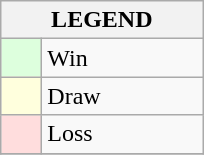<table class="wikitable" border="1">
<tr>
<th colspan="2">LEGEND</th>
</tr>
<tr>
<td style="background:#ddffdd;" width=20> </td>
<td width=100>Win</td>
</tr>
<tr>
<td style="background:#ffffdd"  width=20> </td>
<td width=100>Draw</td>
</tr>
<tr>
<td style="background:#ffdddd;" width=20> </td>
<td width=100>Loss</td>
</tr>
<tr>
</tr>
</table>
